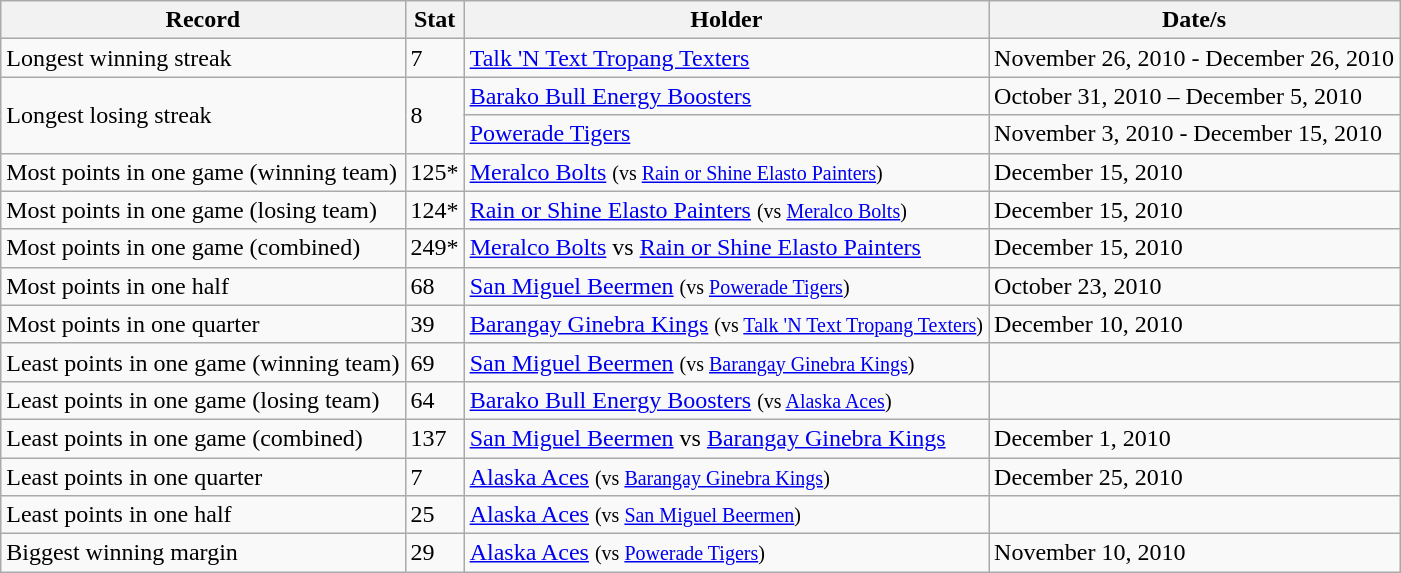<table class=wikitable>
<tr>
<th>Record</th>
<th>Stat</th>
<th>Holder</th>
<th>Date/s</th>
</tr>
<tr>
<td>Longest winning streak</td>
<td>7</td>
<td><a href='#'>Talk 'N Text Tropang Texters</a></td>
<td>November 26, 2010 - December 26, 2010</td>
</tr>
<tr>
<td rowspan=2>Longest losing streak</td>
<td rowspan=2>8</td>
<td><a href='#'>Barako Bull Energy Boosters</a></td>
<td>October 31, 2010 – December 5, 2010</td>
</tr>
<tr>
<td><a href='#'>Powerade Tigers</a></td>
<td>November 3, 2010 - December 15, 2010</td>
</tr>
<tr>
<td>Most points in one game (winning team)</td>
<td>125*</td>
<td><a href='#'>Meralco Bolts</a> <small>(vs <a href='#'>Rain or Shine Elasto Painters</a>)</small></td>
<td>December 15, 2010</td>
</tr>
<tr>
<td>Most points in one game (losing team)</td>
<td>124*</td>
<td><a href='#'>Rain or Shine Elasto Painters</a> <small>(vs <a href='#'>Meralco Bolts</a>)</small></td>
<td>December 15, 2010</td>
</tr>
<tr>
<td>Most points in one game (combined)</td>
<td>249*</td>
<td><a href='#'>Meralco Bolts</a> vs <a href='#'>Rain or Shine Elasto Painters</a></td>
<td>December 15, 2010</td>
</tr>
<tr>
<td>Most points in one half</td>
<td>68</td>
<td><a href='#'>San Miguel Beermen</a> <small>(vs <a href='#'>Powerade Tigers</a>)</small></td>
<td>October 23, 2010</td>
</tr>
<tr>
<td>Most points in one quarter</td>
<td>39</td>
<td><a href='#'>Barangay Ginebra Kings</a> <small>(vs <a href='#'>Talk 'N Text Tropang Texters</a>)</small></td>
<td>December 10, 2010</td>
</tr>
<tr>
<td>Least points in one game (winning team)</td>
<td>69</td>
<td><a href='#'>San Miguel Beermen</a> <small>(vs <a href='#'>Barangay Ginebra Kings</a>)</small></td>
<td></td>
</tr>
<tr>
<td>Least points in one game (losing team)</td>
<td>64</td>
<td><a href='#'>Barako Bull Energy Boosters</a> <small>(vs <a href='#'>Alaska Aces</a>)</small></td>
<td></td>
</tr>
<tr>
<td>Least points in one game (combined)</td>
<td>137</td>
<td><a href='#'>San Miguel Beermen</a> vs <a href='#'>Barangay Ginebra Kings</a></td>
<td>December 1, 2010</td>
</tr>
<tr>
<td>Least points in one quarter</td>
<td>7</td>
<td><a href='#'>Alaska Aces</a> <small>(vs <a href='#'>Barangay Ginebra Kings</a>)</small></td>
<td>December 25, 2010</td>
</tr>
<tr>
<td>Least points in one half</td>
<td>25</td>
<td><a href='#'>Alaska Aces</a> <small>(vs <a href='#'>San Miguel Beermen</a>)</small></td>
<td></td>
</tr>
<tr>
<td>Biggest winning margin</td>
<td>29</td>
<td><a href='#'>Alaska Aces</a> <small>(vs <a href='#'>Powerade Tigers</a>)</small></td>
<td>November 10, 2010</td>
</tr>
</table>
